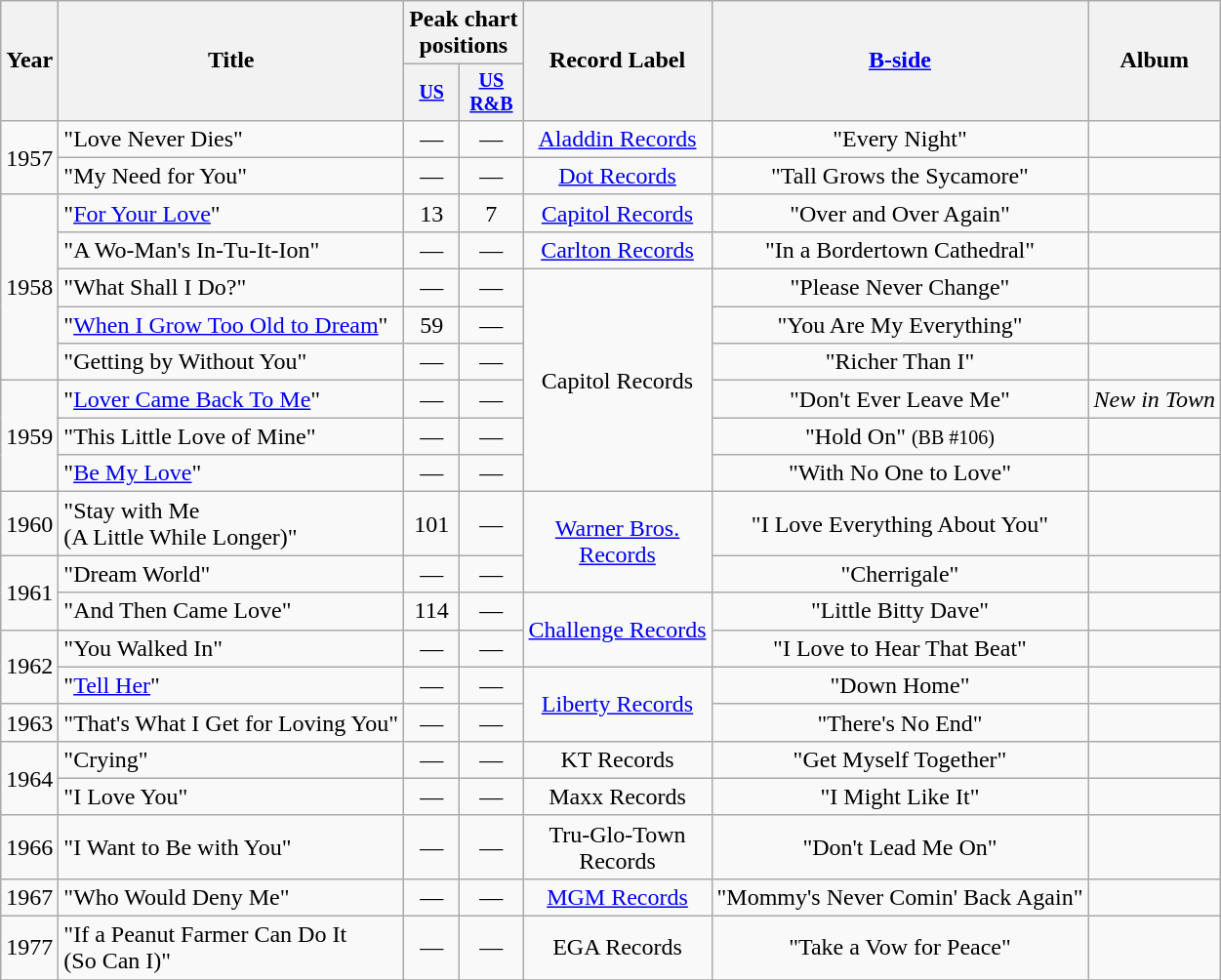<table class="wikitable" style=text-align:center;>
<tr>
<th rowspan="2">Year</th>
<th rowspan="2">Title</th>
<th colspan="2">Peak chart<br>positions</th>
<th rowspan="2">Record Label</th>
<th rowspan="2"><a href='#'>B-side</a></th>
<th rowspan="2">Album</th>
</tr>
<tr style="font-size:smaller;">
<th align=centre><a href='#'>US</a></th>
<th align=centre><a href='#'>US<br>R&B</a></th>
</tr>
<tr>
<td rowspan="2">1957</td>
<td align=left>"Love Never Dies"</td>
<td>—</td>
<td>—</td>
<td rowspan="1"><a href='#'>Aladdin Records</a></td>
<td>"Every Night"</td>
<td rowspan="1"></td>
</tr>
<tr>
<td align=left>"My Need for You"</td>
<td>—</td>
<td>—</td>
<td rowspan="1"><a href='#'>Dot Records</a></td>
<td>"Tall Grows the Sycamore"</td>
<td rowspan="1"></td>
</tr>
<tr>
<td rowspan="5">1958</td>
<td align=left>"<a href='#'>For Your Love</a>"</td>
<td>13</td>
<td>7</td>
<td rowspan="1"><a href='#'>Capitol Records</a></td>
<td>"Over and Over Again"</td>
<td rowspan="1"></td>
</tr>
<tr>
<td align=left>"A Wo-Man's In-Tu-It-Ion"</td>
<td>—</td>
<td>—</td>
<td rowspan="1"><a href='#'>Carlton Records</a></td>
<td>"In a Bordertown Cathedral"</td>
<td rowspan="1"></td>
</tr>
<tr>
<td align=left>"What Shall I Do?"</td>
<td>—</td>
<td>—</td>
<td rowspan="6">Capitol Records</td>
<td>"Please Never Change"</td>
<td rowspan="1"></td>
</tr>
<tr>
<td align=left>"<a href='#'>When I Grow Too Old to Dream</a>"</td>
<td>59</td>
<td>—</td>
<td>"You Are My Everything"</td>
<td rowspan="1"></td>
</tr>
<tr>
<td align=left>"Getting by Without You"</td>
<td>—</td>
<td>—</td>
<td>"Richer Than I"</td>
<td rowspan="1"></td>
</tr>
<tr>
<td rowspan="3">1959</td>
<td align=left>"<a href='#'>Lover Came Back To Me</a>"</td>
<td>—</td>
<td>—</td>
<td>"Don't Ever Leave Me"</td>
<td rowspan="1"><em>New in Town</em></td>
</tr>
<tr>
<td align=left>"This Little Love of Mine"</td>
<td>—</td>
<td>—</td>
<td>"Hold On" <small>(BB #106)</small></td>
<td rowspan="1"></td>
</tr>
<tr>
<td align=left>"<a href='#'>Be My Love</a>"</td>
<td>—</td>
<td>—</td>
<td>"With No One to Love"</td>
<td rowspan="1"></td>
</tr>
<tr>
<td rowspan="1">1960</td>
<td align=left>"Stay with Me<br>(A Little While Longer)"</td>
<td>101</td>
<td>—</td>
<td rowspan="2"><a href='#'>Warner Bros.<br>Records</a></td>
<td>"I Love Everything About You"</td>
<td rowspan="1"></td>
</tr>
<tr>
<td rowspan="2">1961</td>
<td align=left>"Dream World"</td>
<td>—</td>
<td>—</td>
<td>"Cherrigale"</td>
<td rowspan="1"></td>
</tr>
<tr>
<td align=left>"And Then Came Love"</td>
<td>114</td>
<td>—</td>
<td rowspan="2"><a href='#'>Challenge Records</a></td>
<td>"Little Bitty Dave"</td>
<td rowspan="1"></td>
</tr>
<tr>
<td rowspan="2">1962</td>
<td align=left>"You Walked In"</td>
<td>—</td>
<td>—</td>
<td>"I Love to Hear That Beat"</td>
<td rowspan="1"></td>
</tr>
<tr>
<td align=left>"<a href='#'>Tell Her</a>"</td>
<td>—</td>
<td>—</td>
<td rowspan="2"><a href='#'>Liberty Records</a></td>
<td>"Down Home"</td>
<td rowspan="1"></td>
</tr>
<tr>
<td rowspan="1">1963</td>
<td align=left>"That's What I Get for Loving You"</td>
<td>—</td>
<td>—</td>
<td>"There's No End"</td>
<td rowspan="1"></td>
</tr>
<tr>
<td rowspan="2">1964</td>
<td align=left>"Crying"</td>
<td>—</td>
<td>—</td>
<td rowspan="1">KT Records</td>
<td>"Get Myself Together"</td>
<td rowspan="1"></td>
</tr>
<tr>
<td align=left>"I Love You"</td>
<td>—</td>
<td>—</td>
<td rowspan="1">Maxx Records</td>
<td>"I Might Like It"</td>
<td rowspan="1"></td>
</tr>
<tr>
<td rowspan="1">1966</td>
<td align=left>"I Want to Be with You"</td>
<td>—</td>
<td>—</td>
<td rowspan="1">Tru-Glo-Town<br>Records</td>
<td>"Don't Lead Me On"</td>
<td rowspan="1"></td>
</tr>
<tr>
<td rowspan="1">1967</td>
<td align=left>"Who Would Deny Me"</td>
<td>—</td>
<td>—</td>
<td rowspan="1"><a href='#'>MGM Records</a></td>
<td>"Mommy's Never Comin' Back Again"</td>
<td rowspan="1"></td>
</tr>
<tr>
<td rowspan="1">1977</td>
<td align=left>"If a Peanut Farmer Can Do It<br>(So Can I)"</td>
<td>—</td>
<td>—</td>
<td rowspan="1">EGA Records</td>
<td>"Take a Vow for Peace"</td>
<td rowspan="1"></td>
</tr>
<tr>
</tr>
</table>
